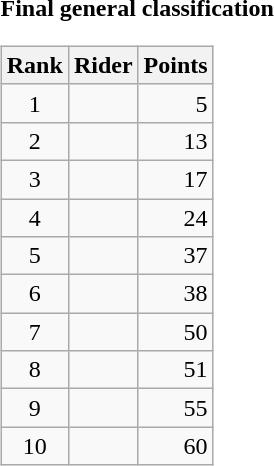<table>
<tr>
<td><strong>Final general classification</strong><br><table class="wikitable">
<tr>
<th scope="col">Rank</th>
<th scope="col">Rider</th>
<th scope="col">Points</th>
</tr>
<tr>
<td style="text-align:center;">1</td>
<td></td>
<td style="text-align:right;">5</td>
</tr>
<tr>
<td style="text-align:center;">2</td>
<td></td>
<td style="text-align:right;">13</td>
</tr>
<tr>
<td style="text-align:center;">3</td>
<td></td>
<td style="text-align:right;">17</td>
</tr>
<tr>
<td style="text-align:center;">4</td>
<td></td>
<td style="text-align:right;">24</td>
</tr>
<tr>
<td style="text-align:center;">5</td>
<td></td>
<td style="text-align:right;">37</td>
</tr>
<tr>
<td style="text-align:center;">6</td>
<td></td>
<td style="text-align:right;">38</td>
</tr>
<tr>
<td style="text-align:center;">7</td>
<td></td>
<td style="text-align:right;">50</td>
</tr>
<tr>
<td style="text-align:center;">8</td>
<td></td>
<td style="text-align:right;">51</td>
</tr>
<tr>
<td style="text-align:center;">9</td>
<td></td>
<td style="text-align:right;">55</td>
</tr>
<tr>
<td style="text-align:center;">10</td>
<td></td>
<td style="text-align:right;">60</td>
</tr>
</table>
</td>
</tr>
</table>
